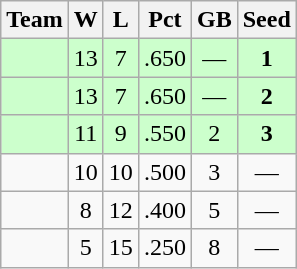<table class=wikitable>
<tr>
<th>Team</th>
<th>W</th>
<th>L</th>
<th>Pct</th>
<th>GB</th>
<th>Seed</th>
</tr>
<tr bgcolor=ccffcc align=center>
<td></td>
<td>13</td>
<td>7</td>
<td>.650</td>
<td>—</td>
<td><strong>1</strong></td>
</tr>
<tr bgcolor=ccffcc align=center>
<td></td>
<td>13</td>
<td>7</td>
<td>.650</td>
<td>—</td>
<td><strong>2</strong></td>
</tr>
<tr bgcolor=ccffcc align=center>
<td></td>
<td>11</td>
<td>9</td>
<td>.550</td>
<td>2</td>
<td><strong>3</strong></td>
</tr>
<tr align=center>
<td></td>
<td>10</td>
<td>10</td>
<td>.500</td>
<td>3</td>
<td>—</td>
</tr>
<tr align=center>
<td></td>
<td>8</td>
<td>12</td>
<td>.400</td>
<td>5</td>
<td>—</td>
</tr>
<tr align=center>
<td></td>
<td>5</td>
<td>15</td>
<td>.250</td>
<td>8</td>
<td>—</td>
</tr>
</table>
